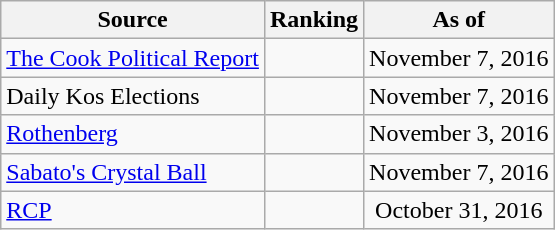<table class="wikitable" style="text-align:center">
<tr>
<th>Source</th>
<th>Ranking</th>
<th>As of</th>
</tr>
<tr>
<td align=left><a href='#'>The Cook Political Report</a></td>
<td></td>
<td>November 7, 2016</td>
</tr>
<tr>
<td align=left>Daily Kos Elections</td>
<td></td>
<td>November 7, 2016</td>
</tr>
<tr>
<td align=left><a href='#'>Rothenberg</a></td>
<td></td>
<td>November 3, 2016</td>
</tr>
<tr>
<td align=left><a href='#'>Sabato's Crystal Ball</a></td>
<td></td>
<td>November 7, 2016</td>
</tr>
<tr>
<td align="left"><a href='#'>RCP</a></td>
<td></td>
<td>October 31, 2016</td>
</tr>
</table>
